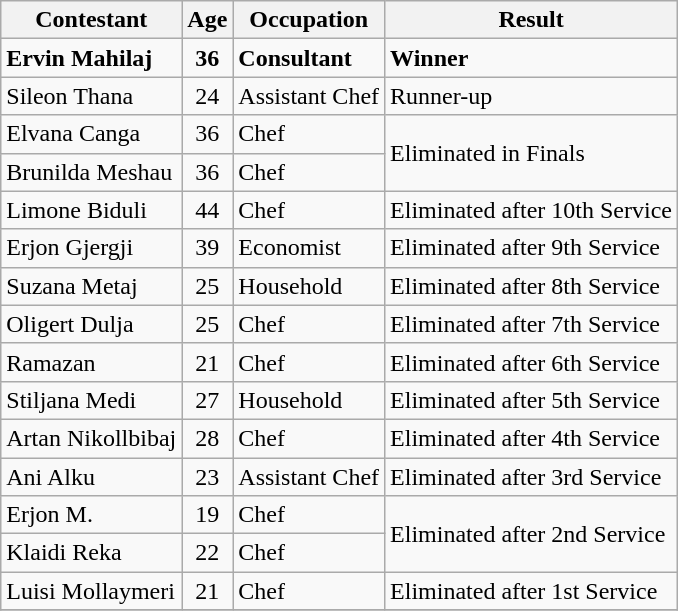<table class="wikitable sortable plainrowheaders" "style=text-align:center">
<tr>
<th scope="col">Contestant</th>
<th scope="col">Age</th>
<th scope="col">Occupation</th>
<th scope="col">Result</th>
</tr>
<tr>
<td scope="row"><strong>Ervin Mahilaj</strong></td>
<td style="text-align:center;"><strong>36</strong></td>
<td><strong>Consultant</strong></td>
<td><strong>Winner</strong></td>
</tr>
<tr>
<td scope="row">Sileon Thana</td>
<td style="text-align:center;">24</td>
<td>Assistant Chef</td>
<td>Runner-up</td>
</tr>
<tr>
<td scope="row">Elvana Canga</td>
<td style="text-align:center;">36</td>
<td>Chef</td>
<td rowspan="2">Eliminated in Finals</td>
</tr>
<tr>
<td scope="row">Brunilda Meshau</td>
<td style="text-align:center;">36</td>
<td>Chef</td>
</tr>
<tr>
<td scope="row">Limone Biduli</td>
<td style="text-align:center;">44</td>
<td>Chef</td>
<td>Eliminated after 10th Service</td>
</tr>
<tr>
<td scope="row">Erjon Gjergji</td>
<td style="text-align:center;">39</td>
<td>Economist</td>
<td>Eliminated after 9th Service</td>
</tr>
<tr>
<td scope="row">Suzana Metaj</td>
<td style="text-align:center;">25</td>
<td>Household</td>
<td>Eliminated after 8th Service</td>
</tr>
<tr>
<td scope="row">Oligert Dulja</td>
<td style="text-align:center;">25</td>
<td>Chef</td>
<td>Eliminated after 7th Service</td>
</tr>
<tr>
<td scope="row">Ramazan</td>
<td style="text-align:center;">21</td>
<td>Chef</td>
<td>Eliminated after 6th Service</td>
</tr>
<tr>
<td scope="row">Stiljana Medi</td>
<td style="text-align:center;">27</td>
<td>Household</td>
<td>Eliminated after 5th Service</td>
</tr>
<tr>
<td scope="row">Artan Nikollbibaj</td>
<td style="text-align:center;">28</td>
<td>Chef</td>
<td>Eliminated after 4th Service</td>
</tr>
<tr>
<td scope="row">Ani Alku</td>
<td style="text-align:center;">23</td>
<td>Assistant Chef</td>
<td>Eliminated after 3rd Service</td>
</tr>
<tr>
<td scope="row">Erjon M.</td>
<td style="text-align:center;">19</td>
<td>Chef</td>
<td rowspan="2">Eliminated after 2nd Service</td>
</tr>
<tr>
<td scope="row">Klaidi Reka</td>
<td style="text-align:center;">22</td>
<td>Chef</td>
</tr>
<tr>
<td scope="row">Luisi Mollaymeri</td>
<td style="text-align:center;">21</td>
<td>Chef</td>
<td>Eliminated after 1st Service</td>
</tr>
<tr>
</tr>
</table>
